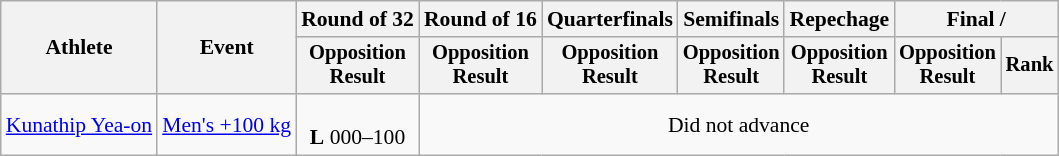<table class="wikitable" style="font-size:90%">
<tr>
<th rowspan="2">Athlete</th>
<th rowspan="2">Event</th>
<th>Round of 32</th>
<th>Round of 16</th>
<th>Quarterfinals</th>
<th>Semifinals</th>
<th>Repechage</th>
<th colspan=2>Final / </th>
</tr>
<tr style="font-size:95%">
<th>Opposition<br>Result</th>
<th>Opposition<br>Result</th>
<th>Opposition<br>Result</th>
<th>Opposition<br>Result</th>
<th>Opposition<br>Result</th>
<th>Opposition<br>Result</th>
<th>Rank</th>
</tr>
<tr align=center>
<td align=left><a href='#'>Kunathip Yea-on</a></td>
<td align=left><a href='#'>Men's +100 kg</a></td>
<td><br><strong>L</strong> 000–100</td>
<td colspan=6>Did not advance</td>
</tr>
</table>
